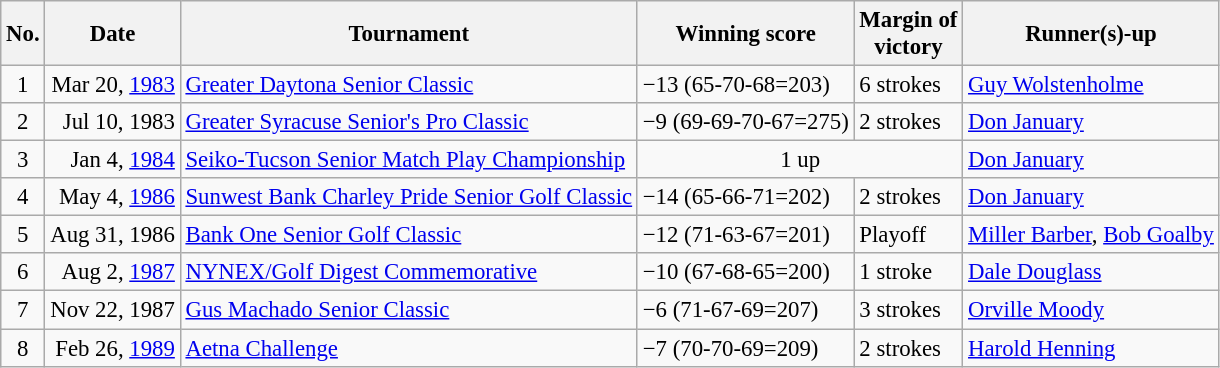<table class="wikitable" style="font-size:95%;">
<tr>
<th>No.</th>
<th>Date</th>
<th>Tournament</th>
<th>Winning score</th>
<th>Margin of<br>victory</th>
<th>Runner(s)-up</th>
</tr>
<tr>
<td align=center>1</td>
<td align=right>Mar 20, <a href='#'>1983</a></td>
<td><a href='#'>Greater Daytona Senior Classic</a></td>
<td>−13 (65-70-68=203)</td>
<td>6 strokes</td>
<td> <a href='#'>Guy Wolstenholme</a></td>
</tr>
<tr>
<td align=center>2</td>
<td align=right>Jul 10, 1983</td>
<td><a href='#'>Greater Syracuse Senior's Pro Classic</a></td>
<td>−9 (69-69-70-67=275)</td>
<td>2 strokes</td>
<td> <a href='#'>Don January</a></td>
</tr>
<tr>
<td align=center>3</td>
<td align=right>Jan 4, <a href='#'>1984</a></td>
<td><a href='#'>Seiko-Tucson Senior Match Play Championship</a></td>
<td colspan=2 align=center>1 up</td>
<td> <a href='#'>Don January</a></td>
</tr>
<tr>
<td align=center>4</td>
<td align=right>May 4, <a href='#'>1986</a></td>
<td><a href='#'>Sunwest Bank Charley Pride Senior Golf Classic</a></td>
<td>−14 (65-66-71=202)</td>
<td>2 strokes</td>
<td> <a href='#'>Don January</a></td>
</tr>
<tr>
<td align=center>5</td>
<td align=right>Aug 31, 1986</td>
<td><a href='#'>Bank One Senior Golf Classic</a></td>
<td>−12 (71-63-67=201)</td>
<td>Playoff</td>
<td> <a href='#'>Miller Barber</a>,  <a href='#'>Bob Goalby</a></td>
</tr>
<tr>
<td align=center>6</td>
<td align=right>Aug 2, <a href='#'>1987</a></td>
<td><a href='#'>NYNEX/Golf Digest Commemorative</a></td>
<td>−10 (67-68-65=200)</td>
<td>1 stroke</td>
<td> <a href='#'>Dale Douglass</a></td>
</tr>
<tr>
<td align=center>7</td>
<td align=right>Nov 22, 1987</td>
<td><a href='#'>Gus Machado Senior Classic</a></td>
<td>−6 (71-67-69=207)</td>
<td>3 strokes</td>
<td> <a href='#'>Orville Moody</a></td>
</tr>
<tr>
<td align=center>8</td>
<td align=right>Feb 26, <a href='#'>1989</a></td>
<td><a href='#'>Aetna Challenge</a></td>
<td>−7 (70-70-69=209)</td>
<td>2 strokes</td>
<td> <a href='#'>Harold Henning</a></td>
</tr>
</table>
